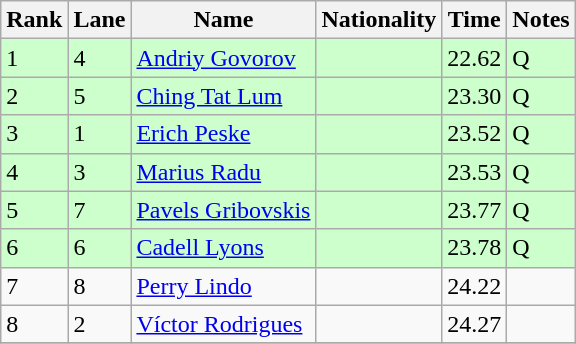<table class="wikitable">
<tr>
<th>Rank</th>
<th>Lane</th>
<th>Name</th>
<th>Nationality</th>
<th>Time</th>
<th>Notes</th>
</tr>
<tr bgcolor=ccffcc>
<td>1</td>
<td>4</td>
<td><a href='#'>Andriy Govorov</a></td>
<td></td>
<td>22.62</td>
<td>Q</td>
</tr>
<tr bgcolor=ccffcc>
<td>2</td>
<td>5</td>
<td><a href='#'>Ching Tat Lum</a></td>
<td></td>
<td>23.30</td>
<td>Q</td>
</tr>
<tr bgcolor=ccffcc>
<td>3</td>
<td>1</td>
<td><a href='#'>Erich Peske</a></td>
<td></td>
<td>23.52</td>
<td>Q</td>
</tr>
<tr bgcolor=ccffcc>
<td>4</td>
<td>3</td>
<td><a href='#'>Marius Radu</a></td>
<td></td>
<td>23.53</td>
<td>Q</td>
</tr>
<tr bgcolor=ccffcc>
<td>5</td>
<td>7</td>
<td><a href='#'>Pavels Gribovskis</a></td>
<td></td>
<td>23.77</td>
<td>Q</td>
</tr>
<tr bgcolor=ccffcc>
<td>6</td>
<td>6</td>
<td><a href='#'>Cadell Lyons</a></td>
<td></td>
<td>23.78</td>
<td>Q</td>
</tr>
<tr>
<td>7</td>
<td>8</td>
<td><a href='#'>Perry Lindo</a></td>
<td></td>
<td>24.22</td>
<td></td>
</tr>
<tr>
<td>8</td>
<td>2</td>
<td><a href='#'>Víctor Rodrigues</a></td>
<td></td>
<td>24.27</td>
<td></td>
</tr>
<tr>
</tr>
</table>
